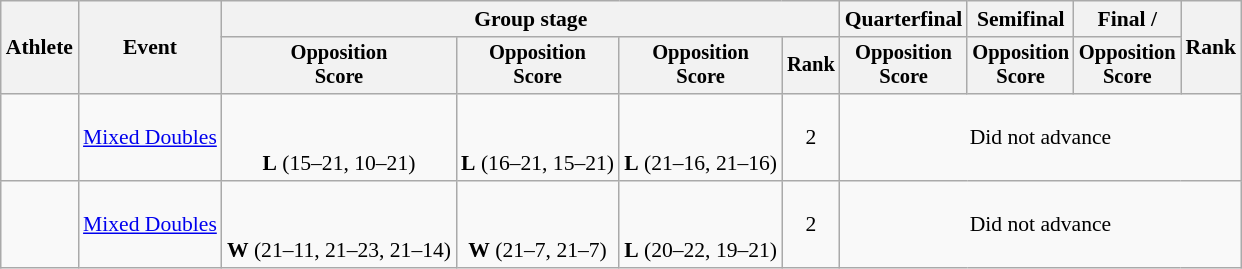<table class="wikitable" style="font-size:90%">
<tr>
<th rowspan=2>Athlete</th>
<th rowspan=2>Event</th>
<th colspan=4>Group stage</th>
<th>Quarterfinal</th>
<th>Semifinal</th>
<th>Final / </th>
<th rowspan=2>Rank</th>
</tr>
<tr style="font-size:95%">
<th>Opposition<br>Score</th>
<th>Opposition<br>Score</th>
<th>Opposition<br>Score</th>
<th>Rank</th>
<th>Opposition<br>Score</th>
<th>Opposition<br>Score</th>
<th>Opposition<br>Score</th>
</tr>
<tr align=center>
<td align=left><br></td>
<td align=left><a href='#'>Mixed Doubles</a></td>
<td><br><br><strong>L</strong> (15–21, 10–21)</td>
<td><br><br><strong>L</strong> (16–21, 15–21)</td>
<td><br><br><strong>L</strong> (21–16, 21–16)</td>
<td>2</td>
<td colspan=4>Did not advance</td>
</tr>
<tr align=center>
<td align=left><br></td>
<td align=left><a href='#'>Mixed Doubles</a></td>
<td><br><br><strong>W</strong> (21–11, 21–23, 21–14)</td>
<td><br><br><strong>W</strong> (21–7, 21–7)</td>
<td><br><br><strong>L</strong> (20–22, 19–21)</td>
<td>2</td>
<td colspan=4>Did not advance</td>
</tr>
</table>
